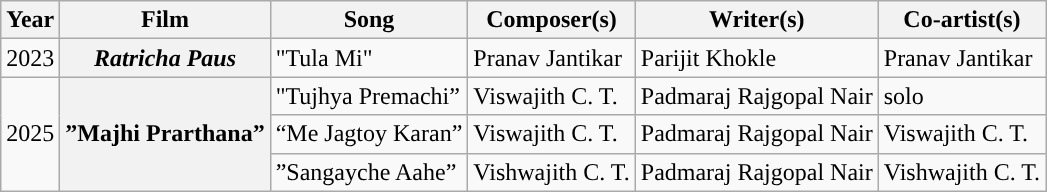<table class="wikitable">
<tr>
<th>Year</th>
<th>Film</th>
<th>Song</th>
<th>Composer(s)</th>
<th>Writer(s)</th>
<th>Co-artist(s)</th>
</tr>
<tr>
<td>2023</td>
<th><em>Ratricha Paus</em></th>
<td>"Tula Mi"</td>
<td>Pranav Jantikar</td>
<td>Parijit Khokle</td>
<td>Pranav Jantikar</td>
</tr>
<tr>
<td rowspan="3”">2025</td>
<th rowspan="3”">”Majhi Prarthana”</th>
<td>"Tujhya Premachi”</td>
<td>Viswajith C. T.</td>
<td>Padmaraj Rajgopal Nair</td>
<td>solo</td>
</tr>
<tr>
<td>“Me Jagtoy Karan”</td>
<td>Viswajith C. T.</td>
<td>Padmaraj Rajgopal Nair</td>
<td>Viswajith C. T.</td>
</tr>
<tr>
<td>”Sangayche Aahe”</td>
<td>Vishwajith C. T.</td>
<td>Padmaraj Rajgopal Nair</td>
<td>Vishwajith C. T.</td>
</tr>
</table>
